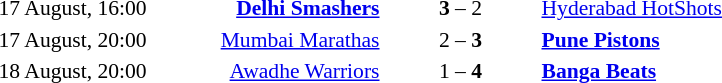<table style="font-size:90%">
<tr>
<td width=100>17 August, 16:00</td>
<td width=150 align=right><strong><a href='#'>Delhi Smashers</a></strong></td>
<td width=100 align=center><strong>3</strong> – 2</td>
<td width=150><a href='#'>Hyderabad HotShots</a></td>
</tr>
<tr>
<td width=100>17 August, 20:00</td>
<td width=150 align=right><a href='#'>Mumbai Marathas</a></td>
<td width=100 align=center>2 – <strong>3</strong></td>
<td width=150><strong><a href='#'>Pune Pistons</a></strong></td>
</tr>
<tr>
<td width=100>18 August, 20:00</td>
<td width=150 align=right><a href='#'>Awadhe Warriors</a> </td>
<td width=100 align=center>1 – <strong>4</strong></td>
<td width=150><strong><a href='#'>Banga Beats</a></strong></td>
</tr>
</table>
